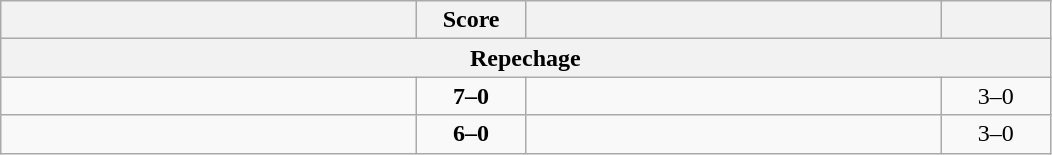<table class="wikitable" style="text-align: left;">
<tr>
<th align="right" width="270"></th>
<th width="65">Score</th>
<th align="left" width="270"></th>
<th width="65"></th>
</tr>
<tr>
<th colspan=4>Repechage</th>
</tr>
<tr>
<td><strong></strong></td>
<td align="center"><strong>7–0</strong></td>
<td></td>
<td align=center>3–0 <strong></strong></td>
</tr>
<tr>
<td><strong></strong></td>
<td align="center"><strong>6–0</strong></td>
<td></td>
<td align=center>3–0 <strong></strong></td>
</tr>
</table>
